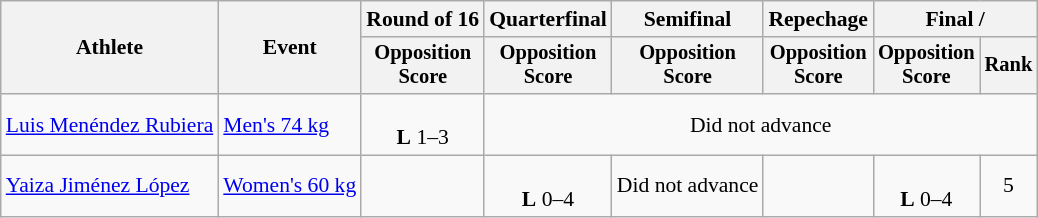<table class="wikitable" style="font-size:90%">
<tr>
<th rowspan="2">Athlete</th>
<th rowspan="2">Event</th>
<th>Round of 16</th>
<th>Quarterfinal</th>
<th>Semifinal</th>
<th>Repechage</th>
<th colspan=2>Final / </th>
</tr>
<tr style="font-size:95%">
<th>Opposition <br> Score</th>
<th>Opposition <br> Score</th>
<th>Opposition <br> Score</th>
<th>Opposition <br> Score</th>
<th>Opposition <br> Score</th>
<th>Rank</th>
</tr>
<tr align=center>
<td align=left><a href='#'>Luis Menéndez Rubiera</a></td>
<td align=left><a href='#'>Men's 74 kg</a></td>
<td><br><strong>L</strong> 1–3</td>
<td colspan=5>Did not advance</td>
</tr>
<tr align=center>
<td align=left><a href='#'>Yaiza Jiménez López</a></td>
<td align=left><a href='#'>Women's 60 kg</a></td>
<td></td>
<td><br><strong>L</strong> 0–4</td>
<td>Did not advance</td>
<td></td>
<td><br><strong>L</strong> 0–4</td>
<td>5</td>
</tr>
</table>
